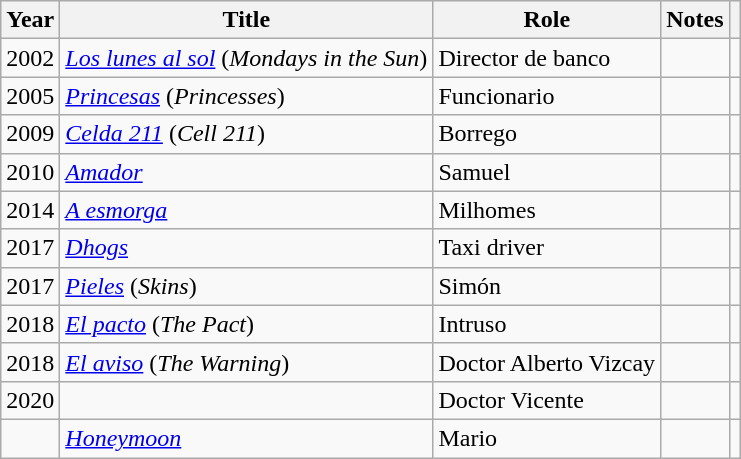<table class="wikitable sortable">
<tr>
<th>Year</th>
<th>Title</th>
<th>Role</th>
<th class="unsortable">Notes</th>
<th></th>
</tr>
<tr>
<td align = "center">2002</td>
<td><em><a href='#'>Los lunes al sol</a></em> (<em>Mondays in the Sun</em>)</td>
<td>Director de banco</td>
<td></td>
<td align = "center"></td>
</tr>
<tr>
<td align = "center">2005</td>
<td><em><a href='#'>Princesas</a></em> (<em>Princesses</em>)</td>
<td>Funcionario</td>
<td></td>
<td align = "center"></td>
</tr>
<tr>
<td align = "center">2009</td>
<td><em><a href='#'>Celda 211</a></em> (<em>Cell 211</em>)</td>
<td>Borrego</td>
<td></td>
<td align = "center"></td>
</tr>
<tr>
<td align = "center">2010</td>
<td><em><a href='#'>Amador</a></em></td>
<td>Samuel</td>
<td></td>
<td align = "center"></td>
</tr>
<tr>
<td align = "center">2014</td>
<td><em><a href='#'>A esmorga</a></em></td>
<td>Milhomes</td>
<td></td>
<td align = "center"></td>
</tr>
<tr>
<td align = "center">2017</td>
<td><em><a href='#'>Dhogs</a></em></td>
<td>Taxi driver</td>
<td></td>
<td align = "center"></td>
</tr>
<tr>
<td align = "center">2017</td>
<td><em><a href='#'>Pieles</a></em> (<em>Skins</em>)</td>
<td>Simón</td>
<td></td>
<td align = "center"></td>
</tr>
<tr>
<td align = "center">2018</td>
<td><em><a href='#'>El pacto</a></em> (<em>The Pact</em>)</td>
<td>Intruso</td>
<td></td>
<td align = "center"></td>
</tr>
<tr>
<td align = "center">2018</td>
<td><em><a href='#'>El aviso</a></em> (<em>The Warning</em>)</td>
<td>Doctor Alberto Vizcay</td>
<td></td>
<td align = "center"></td>
</tr>
<tr>
<td align = "center">2020</td>
<td><em></em></td>
<td>Doctor Vicente</td>
<td></td>
<td align = "center"></td>
</tr>
<tr>
<td></td>
<td><em><a href='#'>Honeymoon</a></em></td>
<td>Mario</td>
<td></td>
<td></td>
</tr>
</table>
